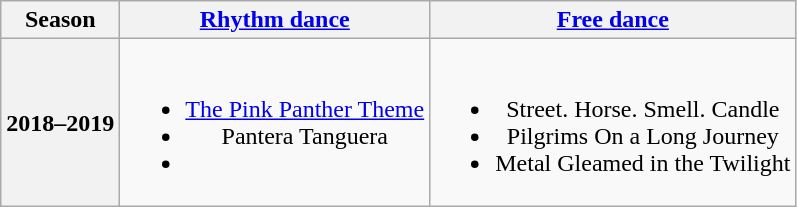<table class=wikitable style=text-align:center>
<tr>
<th>Season</th>
<th><a href='#'>Rhythm dance</a></th>
<th><a href='#'>Free dance</a></th>
</tr>
<tr>
<th>2018–2019 <br> </th>
<td><br><ul><li> <a href='#'>The Pink Panther Theme</a> <br></li><li> Pantera Tanguera <br></li><li></li></ul></td>
<td><br><ul><li>Street. Horse. Smell. Candle <br></li><li>Pilgrims On a Long Journey <br></li><li>Metal Gleamed in the Twilight <br></li></ul></td>
</tr>
</table>
